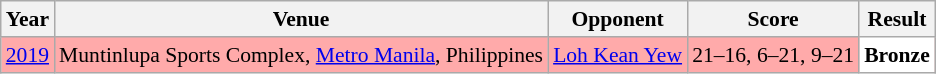<table class="sortable wikitable" style="font-size: 90%;">
<tr>
<th>Year</th>
<th>Venue</th>
<th>Opponent</th>
<th>Score</th>
<th>Result</th>
</tr>
<tr style="background:#FFAAAA">
<td align="center"><a href='#'>2019</a></td>
<td align="left">Muntinlupa Sports Complex, <a href='#'>Metro Manila</a>, Philippines</td>
<td align="left"> <a href='#'>Loh Kean Yew</a></td>
<td align="left">21–16, 6–21, 9–21</td>
<td style="text-align:left; background:white"> <strong>Bronze</strong></td>
</tr>
</table>
